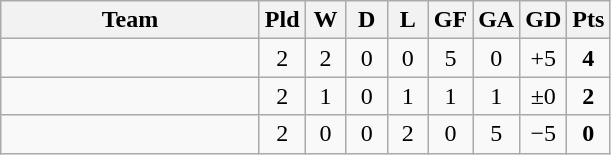<table class="wikitable" style="text-align: center;">
<tr>
<th width=165>Team</th>
<th width=20>Pld</th>
<th width=20>W</th>
<th width=20>D</th>
<th width=20>L</th>
<th width=20>GF</th>
<th width=20>GA</th>
<th width=20>GD</th>
<th width=20>Pts</th>
</tr>
<tr>
<td style="text-align:left;"></td>
<td>2</td>
<td>2</td>
<td>0</td>
<td>0</td>
<td>5</td>
<td>0</td>
<td>+5</td>
<td><strong>4</strong></td>
</tr>
<tr>
<td style="text-align:left;"></td>
<td>2</td>
<td>1</td>
<td>0</td>
<td>1</td>
<td>1</td>
<td>1</td>
<td>±0</td>
<td><strong>2</strong></td>
</tr>
<tr>
<td style="text-align:left;"></td>
<td>2</td>
<td>0</td>
<td>0</td>
<td>2</td>
<td>0</td>
<td>5</td>
<td>−5</td>
<td><strong>0</strong></td>
</tr>
</table>
